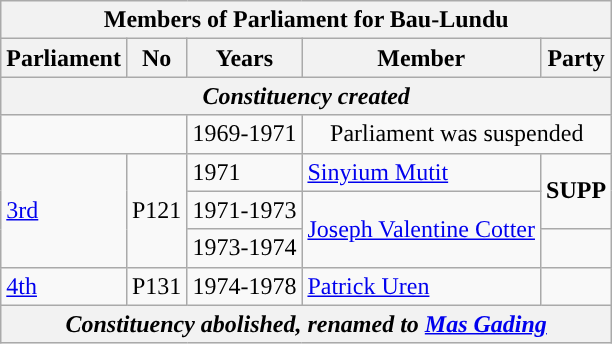<table class=wikitable>
<tr>
<th colspan="5">Members of Parliament for Bau-Lundu</th>
</tr>
<tr>
<th>Parliament</th>
<th>No</th>
<th>Years</th>
<th>Member</th>
<th>Party</th>
</tr>
<tr>
<th colspan="5" align="center"><em>Constituency created</em></th>
</tr>
<tr>
<td colspan="2"></td>
<td>1969-1971</td>
<td colspan=2 align=center>Parliament was suspended</td>
</tr>
<tr>
<td rowspan=3><a href='#'>3rd</a></td>
<td rowspan="3">P121</td>
<td>1971</td>
<td><a href='#'>Sinyium Mutit</a></td>
<td rowspan=2><strong>SUPP</strong></td>
</tr>
<tr>
<td>1971-1973</td>
<td rowspan=2><a href='#'>Joseph Valentine Cotter</a></td>
</tr>
<tr>
<td>1973-1974</td>
<td></td>
</tr>
<tr>
<td><a href='#'>4th</a></td>
<td>P131</td>
<td>1974-1978</td>
<td><a href='#'>Patrick Uren</a></td>
<td></td>
</tr>
<tr>
<th colspan="5" align="center"><em>Constituency abolished, renamed to <a href='#'>Mas Gading</a></em></th>
</tr>
</table>
